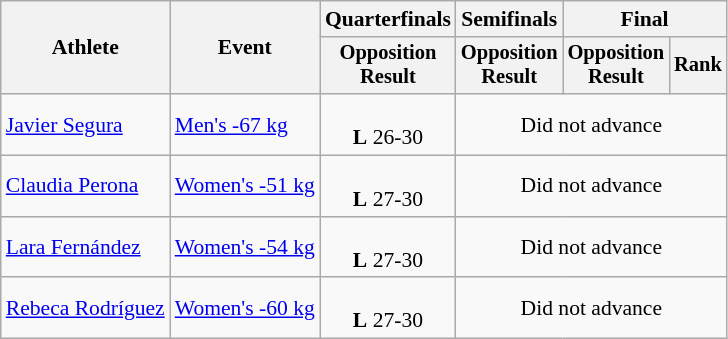<table class="wikitable" style="font-size:90%">
<tr>
<th rowspan=2>Athlete</th>
<th rowspan=2>Event</th>
<th>Quarterfinals</th>
<th>Semifinals</th>
<th colspan=2>Final</th>
</tr>
<tr style="font-size:95%">
<th>Opposition<br>Result</th>
<th>Opposition<br>Result</th>
<th>Opposition<br>Result</th>
<th>Rank</th>
</tr>
<tr align=center>
<td align=left><a href='#'>Javier Segura</a></td>
<td align=left><a href='#'>Men's -67 kg</a></td>
<td><br><strong>L</strong> 26-30</td>
<td colspan=3>Did not advance</td>
</tr>
<tr align=center>
<td align=left><a href='#'>Claudia Perona</a></td>
<td align=left><a href='#'>Women's -51 kg</a></td>
<td><br><strong>L</strong> 27-30</td>
<td colspan=3>Did not advance</td>
</tr>
<tr align=center>
<td align=left><a href='#'>Lara Fernández</a></td>
<td align=left><a href='#'>Women's -54 kg</a></td>
<td><br><strong>L</strong> 27-30</td>
<td colspan=3>Did not advance</td>
</tr>
<tr align=center>
<td align=left><a href='#'>Rebeca Rodríguez</a></td>
<td align=left><a href='#'>Women's -60 kg</a></td>
<td><br><strong>L</strong> 27-30</td>
<td colspan=3>Did not advance</td>
</tr>
</table>
